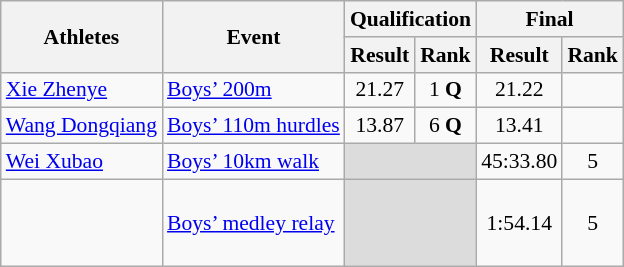<table class="wikitable" border="1" style="font-size:90%">
<tr>
<th rowspan=2>Athletes</th>
<th rowspan=2>Event</th>
<th colspan=2>Qualification</th>
<th colspan=2>Final</th>
</tr>
<tr>
<th>Result</th>
<th>Rank</th>
<th>Result</th>
<th>Rank</th>
</tr>
<tr>
<td><a href='#'>Xie Zhenye</a></td>
<td><a href='#'>Boys’ 200m</a></td>
<td align=center>21.27</td>
<td align=center>1 <strong>Q</strong></td>
<td align=center>21.22</td>
<td align=center></td>
</tr>
<tr>
<td><a href='#'>Wang Dongqiang</a></td>
<td><a href='#'>Boys’ 110m hurdles</a></td>
<td align=center>13.87</td>
<td align=center>6 <strong>Q</strong></td>
<td align=center>13.41</td>
<td align=center></td>
</tr>
<tr>
<td><a href='#'>Wei Xubao</a></td>
<td><a href='#'>Boys’ 10km walk</a></td>
<td colspan=2 bgcolor=#DCDCDC></td>
<td align=center>45:33.80</td>
<td align=center>5</td>
</tr>
<tr>
<td><br><br><br></td>
<td><a href='#'>Boys’ medley relay</a></td>
<td colspan=2 bgcolor=#DCDCDC></td>
<td align=center>1:54.14</td>
<td align=center>5</td>
</tr>
</table>
